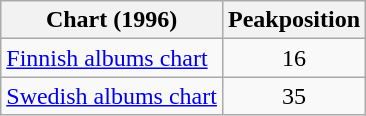<table class="wikitable">
<tr>
<th>Chart (1996)</th>
<th>Peakposition</th>
</tr>
<tr>
<td><a href='#'>Finnish albums chart</a></td>
<td align="center">16</td>
</tr>
<tr>
<td><a href='#'>Swedish albums chart</a></td>
<td align="center">35</td>
</tr>
</table>
